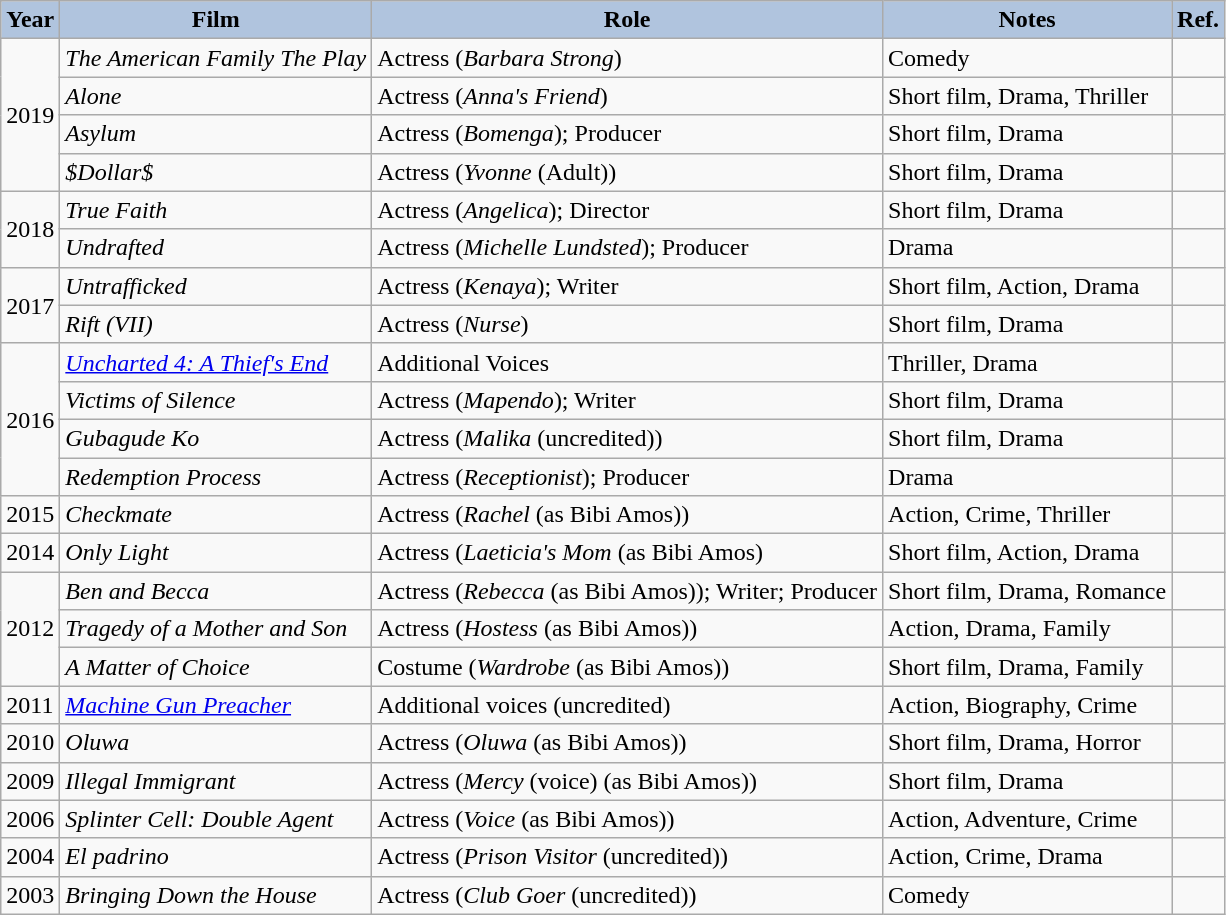<table class="wikitable">
<tr>
<th style="background:#B0C4DE;">Year</th>
<th style="background:#B0C4DE;">Film</th>
<th style="background:#B0C4DE;">Role</th>
<th style="background:#B0C4DE;">Notes</th>
<th style="background:#B0C4DE;">Ref.</th>
</tr>
<tr>
<td rowspan=4>2019</td>
<td><em>The American Family The Play</em></td>
<td>Actress (<em>Barbara Strong</em>)</td>
<td>Comedy</td>
<td></td>
</tr>
<tr>
<td><em>Alone</em></td>
<td>Actress (<em>Anna's Friend</em>)</td>
<td>Short film, Drama, Thriller</td>
<td></td>
</tr>
<tr>
<td><em>Asylum</em></td>
<td>Actress (<em>Bomenga</em>); Producer</td>
<td>Short film, Drama</td>
<td></td>
</tr>
<tr>
<td><em>$Dollar$</em></td>
<td>Actress (<em>Yvonne</em> (Adult))</td>
<td>Short film, Drama</td>
<td></td>
</tr>
<tr>
<td rowspan=2>2018</td>
<td><em>True Faith</em></td>
<td>Actress (<em>Angelica</em>); Director</td>
<td>Short film, Drama</td>
<td></td>
</tr>
<tr>
<td><em>Undrafted</em></td>
<td>Actress (<em>Michelle Lundsted</em>); Producer</td>
<td>Drama</td>
<td></td>
</tr>
<tr>
<td rowspan=2>2017</td>
<td><em>Untrafficked</em></td>
<td>Actress (<em>Kenaya</em>); Writer</td>
<td>Short film, Action, Drama</td>
<td></td>
</tr>
<tr>
<td><em>Rift (VII)</em></td>
<td>Actress (<em>Nurse</em>)</td>
<td>Short film, Drama</td>
<td></td>
</tr>
<tr>
<td rowspan=4>2016</td>
<td><em><a href='#'>Uncharted 4: A Thief's End</a></em></td>
<td>Additional Voices</td>
<td>Thriller, Drama</td>
<td></td>
</tr>
<tr>
<td><em>Victims of Silence</em></td>
<td>Actress (<em>Mapendo</em>); Writer</td>
<td>Short film, Drama</td>
<td></td>
</tr>
<tr>
<td><em>Gubagude Ko</em></td>
<td>Actress (<em>Malika</em> (uncredited))</td>
<td>Short film, Drama</td>
<td></td>
</tr>
<tr>
<td><em>Redemption Process</em></td>
<td>Actress (<em>Receptionist</em>); Producer</td>
<td>Drama</td>
<td></td>
</tr>
<tr>
<td>2015</td>
<td><em>Checkmate</em></td>
<td>Actress (<em>Rachel</em> (as Bibi Amos))</td>
<td>Action, Crime, Thriller</td>
<td></td>
</tr>
<tr>
<td>2014</td>
<td><em>Only Light</em></td>
<td>Actress (<em>Laeticia's Mom</em> (as Bibi Amos)</td>
<td>Short film, Action, Drama</td>
<td></td>
</tr>
<tr>
<td rowspan=3>2012</td>
<td><em>Ben and Becca</em></td>
<td>Actress (<em>Rebecca</em> (as Bibi Amos)); Writer; Producer</td>
<td>Short film, Drama, Romance</td>
<td></td>
</tr>
<tr>
<td><em>Tragedy of a Mother and Son</em></td>
<td>Actress (<em>Hostess</em> (as Bibi Amos))</td>
<td>Action, Drama, Family</td>
<td></td>
</tr>
<tr>
<td><em>A Matter of Choice</em></td>
<td>Costume (<em>Wardrobe</em> (as Bibi Amos))</td>
<td>Short film, Drama, Family</td>
<td></td>
</tr>
<tr>
<td>2011</td>
<td><em><a href='#'>Machine Gun Preacher</a></em></td>
<td>Additional voices (uncredited)</td>
<td>Action, Biography, Crime</td>
<td></td>
</tr>
<tr>
<td>2010</td>
<td><em>Oluwa</em></td>
<td>Actress (<em>Oluwa</em> (as Bibi Amos))</td>
<td>Short film, Drama, Horror</td>
<td></td>
</tr>
<tr>
<td>2009</td>
<td><em>Illegal Immigrant</em></td>
<td>Actress (<em>Mercy</em> (voice) (as Bibi Amos))</td>
<td>Short film, Drama</td>
<td></td>
</tr>
<tr>
<td>2006</td>
<td><em>Splinter Cell: Double Agent</em></td>
<td>Actress (<em>Voice</em> (as Bibi Amos))</td>
<td>Action, Adventure, Crime</td>
<td></td>
</tr>
<tr>
<td>2004</td>
<td><em>El padrino</em></td>
<td>Actress (<em>Prison Visitor</em> (uncredited))</td>
<td>Action, Crime, Drama</td>
<td></td>
</tr>
<tr>
<td>2003</td>
<td><em>Bringing Down the House</em></td>
<td>Actress (<em>Club Goer</em> (uncredited))</td>
<td>Comedy</td>
<td></td>
</tr>
</table>
